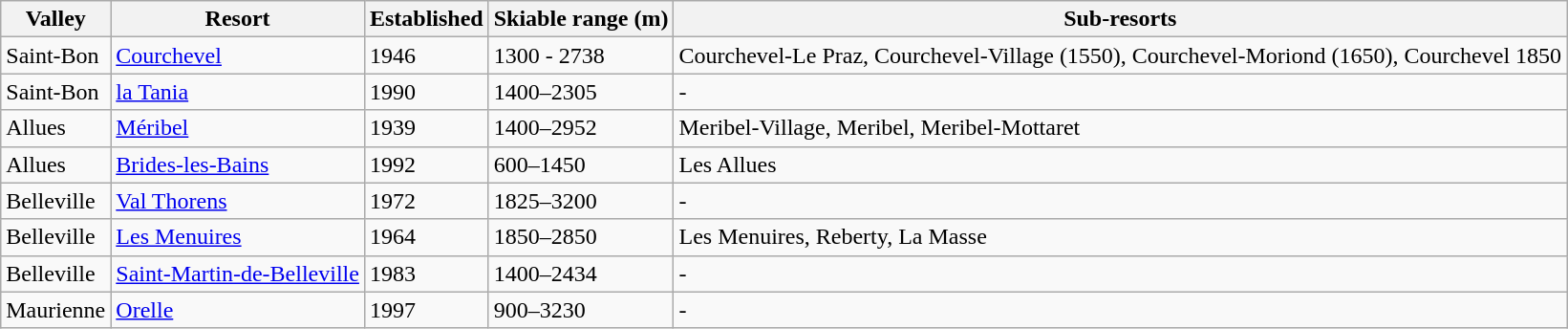<table class="wikitable">
<tr>
<th>Valley</th>
<th>Resort</th>
<th>Established</th>
<th>Skiable range (m)</th>
<th>Sub-resorts</th>
</tr>
<tr>
<td>Saint-Bon</td>
<td><a href='#'>Courchevel</a></td>
<td>1946</td>
<td>1300 - 2738</td>
<td>Courchevel-Le Praz, Courchevel-Village (1550), Courchevel-Moriond (1650), Courchevel 1850</td>
</tr>
<tr>
<td>Saint-Bon</td>
<td><a href='#'>la Tania</a></td>
<td>1990</td>
<td>1400–2305</td>
<td>-</td>
</tr>
<tr>
<td>Allues</td>
<td><a href='#'>Méribel</a></td>
<td>1939</td>
<td>1400–2952</td>
<td>Meribel-Village, Meribel, Meribel-Mottaret</td>
</tr>
<tr>
<td>Allues</td>
<td><a href='#'>Brides-les-Bains</a></td>
<td>1992</td>
<td>600–1450</td>
<td>Les Allues</td>
</tr>
<tr>
<td>Belleville</td>
<td><a href='#'>Val Thorens</a></td>
<td>1972</td>
<td>1825–3200</td>
<td>-</td>
</tr>
<tr>
<td>Belleville</td>
<td><a href='#'>Les Menuires</a></td>
<td>1964</td>
<td>1850–2850</td>
<td>Les Menuires, Reberty, La Masse</td>
</tr>
<tr>
<td>Belleville</td>
<td><a href='#'>Saint-Martin-de-Belleville</a></td>
<td>1983</td>
<td>1400–2434</td>
<td>-</td>
</tr>
<tr>
<td>Maurienne</td>
<td><a href='#'>Orelle</a></td>
<td>1997</td>
<td>900–3230</td>
<td>-</td>
</tr>
</table>
